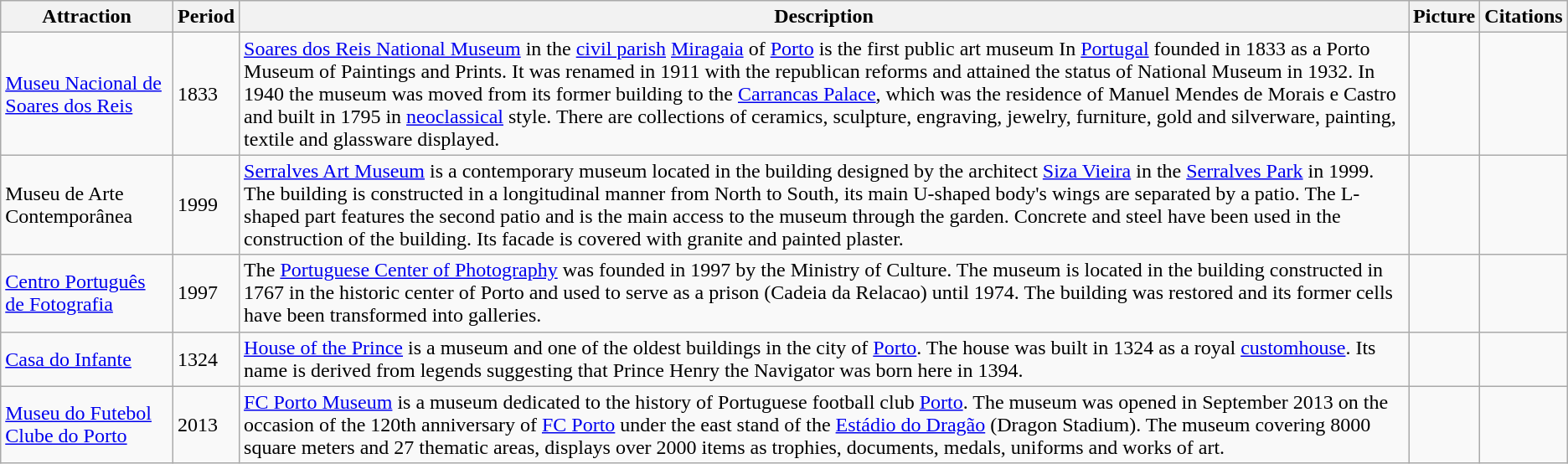<table class="wikitable">
<tr>
<th>Attraction</th>
<th>Period</th>
<th>Description</th>
<th>Picture</th>
<th>Citations</th>
</tr>
<tr>
<td><a href='#'>Museu Nacional de Soares dos Reis</a></td>
<td>1833</td>
<td><a href='#'>Soares dos Reis National Museum</a> in the <a href='#'>civil parish</a> <a href='#'>Miragaia</a> of <a href='#'>Porto</a> is the first public art museum In <a href='#'>Portugal</a> founded in 1833 as a Porto Museum of Paintings and Prints. It was renamed in 1911 with the republican reforms and attained the status of National Museum in 1932. In 1940 the museum was moved from its former building to the <a href='#'>Carrancas Palace</a>, which was the residence of Manuel Mendes de Morais e Castro and built in 1795 in <a href='#'>neoclassical</a> style. There are collections of ceramics, sculpture, engraving, jewelry, furniture, gold and silverware, painting, textile and glassware displayed.</td>
<td></td>
<td></td>
</tr>
<tr>
<td>Museu de Arte Contemporânea</td>
<td>1999</td>
<td><a href='#'>Serralves Art Museum</a> is a contemporary museum located in the building designed by the architect <a href='#'>Siza Vieira</a> in the <a href='#'>Serralves Park</a> in 1999. The building is constructed in a longitudinal manner from North to South, its main U-shaped body's wings are separated by a patio. The L-shaped part features the second patio and is the main access to the museum through the garden. Concrete and steel have been used in the construction of the building. Its facade is covered with granite and painted plaster.</td>
<td></td>
<td><br></td>
</tr>
<tr>
<td><a href='#'>Centro Português de Fotografia</a></td>
<td>1997</td>
<td>The <a href='#'>Portuguese Center of Photography</a> was founded in 1997 by the Ministry of Culture. The museum is located in the building constructed in 1767 in the historic center of Porto and used to serve as a prison (Cadeia da Relacao) until 1974. The building was restored and its former cells have been transformed into galleries.</td>
<td></td>
<td></td>
</tr>
<tr>
<td><a href='#'>Casa do Infante</a></td>
<td>1324</td>
<td><a href='#'>House of the Prince</a> is a museum and one of the oldest buildings in the city of <a href='#'>Porto</a>. The house was built in 1324 as a royal <a href='#'>customhouse</a>. Its name is derived from legends suggesting that Prince Henry the Navigator was born here in 1394.</td>
<td></td>
<td></td>
</tr>
<tr>
<td><a href='#'>Museu do Futebol Clube do Porto</a></td>
<td>2013</td>
<td><a href='#'>FC Porto Museum</a> is a museum dedicated to the history of Portuguese football club <a href='#'>Porto</a>. The museum was opened in September 2013 on the occasion of the 120th anniversary of <a href='#'>FC Porto</a> under the east stand of the <a href='#'>Estádio do Dragão</a> (Dragon Stadium). The museum covering 8000 square meters and 27 thematic areas, displays over 2000 items as trophies, documents, medals, uniforms and works of art.</td>
<td></td>
<td><br></td>
</tr>
</table>
